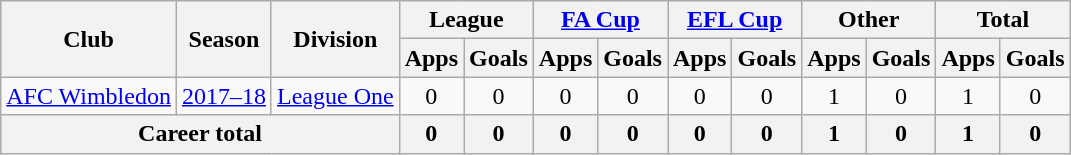<table class="wikitable" style="text-align:center;">
<tr>
<th rowspan="2">Club</th>
<th rowspan="2">Season</th>
<th rowspan="2">Division</th>
<th colspan="2">League</th>
<th colspan="2"><a href='#'>FA Cup</a></th>
<th colspan="2"><a href='#'>EFL Cup</a></th>
<th colspan="2">Other</th>
<th colspan="2">Total</th>
</tr>
<tr>
<th>Apps</th>
<th>Goals</th>
<th>Apps</th>
<th>Goals</th>
<th>Apps</th>
<th>Goals</th>
<th>Apps</th>
<th>Goals</th>
<th>Apps</th>
<th>Goals</th>
</tr>
<tr>
<td><a href='#'>AFC Wimbledon</a></td>
<td><a href='#'>2017–18</a></td>
<td><a href='#'>League One</a></td>
<td>0</td>
<td>0</td>
<td>0</td>
<td>0</td>
<td>0</td>
<td>0</td>
<td>1</td>
<td>0</td>
<td>1</td>
<td>0</td>
</tr>
<tr>
<th colspan="3">Career total</th>
<th>0</th>
<th>0</th>
<th>0</th>
<th>0</th>
<th>0</th>
<th>0</th>
<th>1</th>
<th>0</th>
<th>1</th>
<th>0</th>
</tr>
</table>
